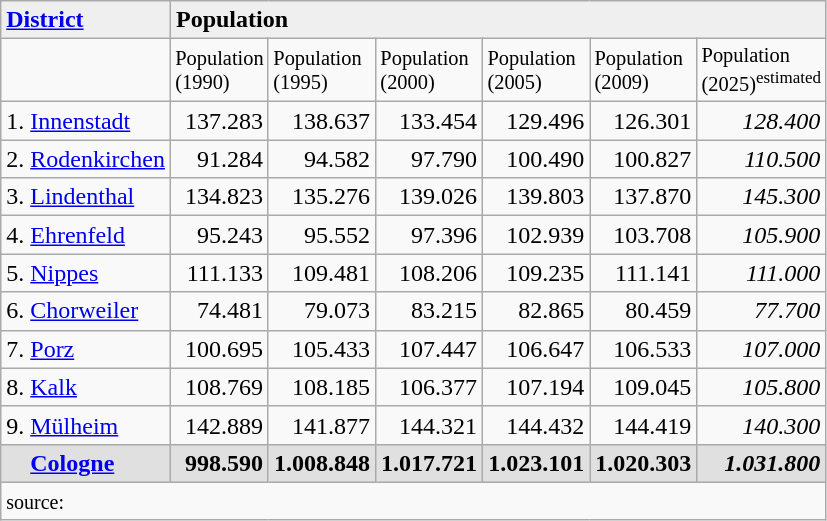<table class="wikitable">
<tr style="background:#efefef;">
<td><strong><a href='#'>District</a></strong></td>
<td colspan="6"><strong>Population</strong></td>
</tr>
<tr align="left" style="font-size: 85%">
<td></td>
<td>Population <br> (1990)</td>
<td>Population <br> (1995)</td>
<td>Population <br> (2000)</td>
<td>Population <br> (2005)</td>
<td>Population <br> (2009)</td>
<td>Population <br> (2025)<sup>estimated</sup></td>
</tr>
<tr align="right">
<td align="left">1. <a href='#'>Innenstadt</a></td>
<td>137.283</td>
<td>138.637 </td>
<td>133.454 </td>
<td>129.496 </td>
<td>126.301 </td>
<td><em>128.400</em> </td>
</tr>
<tr align="right">
<td align="left">2. <a href='#'>Rodenkirchen</a></td>
<td>91.284</td>
<td>94.582 </td>
<td>97.790 </td>
<td>100.490 </td>
<td>100.827 </td>
<td><em>110.500</em> </td>
</tr>
<tr align="right">
<td align="left">3. <a href='#'>Lindenthal</a></td>
<td>134.823</td>
<td>135.276 </td>
<td>139.026 </td>
<td>139.803 </td>
<td>137.870 </td>
<td><em>145.300</em> </td>
</tr>
<tr align="right">
<td align="left">4. <a href='#'>Ehrenfeld</a></td>
<td>95.243</td>
<td>95.552 </td>
<td>97.396 </td>
<td>102.939 </td>
<td>103.708 </td>
<td><em>105.900</em> </td>
</tr>
<tr align="right">
<td align="left">5. <a href='#'>Nippes</a></td>
<td>111.133</td>
<td>109.481 </td>
<td>108.206 </td>
<td>109.235 </td>
<td>111.141 </td>
<td><em>111.000</em> </td>
</tr>
<tr align="right">
<td align="left">6. <a href='#'>Chorweiler</a></td>
<td>74.481</td>
<td>79.073 </td>
<td>83.215 </td>
<td>82.865 </td>
<td>80.459 </td>
<td><em>77.700</em> </td>
</tr>
<tr align="right">
<td align="left">7. <a href='#'>Porz</a></td>
<td>100.695</td>
<td>105.433 </td>
<td>107.447 </td>
<td>106.647 </td>
<td>106.533 </td>
<td><em>107.000</em> </td>
</tr>
<tr align="right">
<td align="left">8. <a href='#'>Kalk</a></td>
<td>108.769</td>
<td>108.185 </td>
<td>106.377 </td>
<td>107.194 </td>
<td>109.045 </td>
<td><em>105.800</em> </td>
</tr>
<tr align="right">
<td align="left">9. <a href='#'>Mülheim</a></td>
<td>142.889</td>
<td>141.877 </td>
<td>144.321 </td>
<td>144.432 </td>
<td>144.419 </td>
<td><em>140.300</em> </td>
</tr>
<tr align="right" style="background:#e0e0e0;">
<td align="left">    <strong><a href='#'>Cologne</a></strong></td>
<td><strong>998.590</strong> </td>
<td><strong>1.008.848</strong> </td>
<td><strong>1.017.721</strong> </td>
<td><strong>1.023.101</strong> </td>
<td><strong>1.020.303</strong> </td>
<td><strong><em>1.031.800</em></strong> </td>
</tr>
<tr>
<td colspan="7"><small>source:  </small></td>
</tr>
</table>
